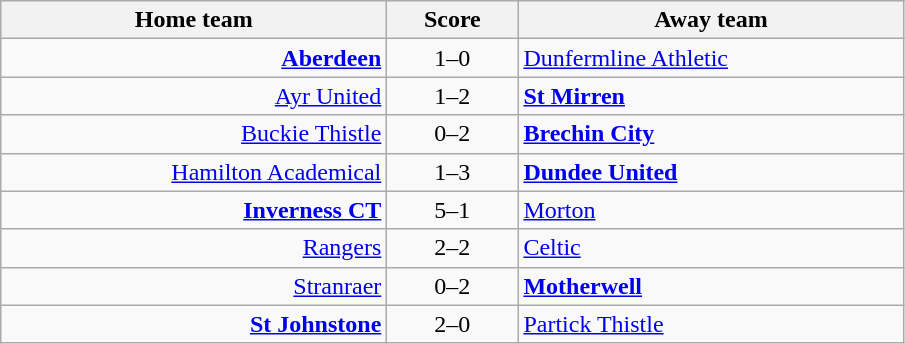<table class="wikitable" style="border-collapse: collapse;">
<tr>
<th align="right" width="250">Home team</th>
<th align="center" width="80"> Score </th>
<th align="left" width="250">Away team</th>
</tr>
<tr>
<td style="text-align: right;"><strong><a href='#'>Aberdeen</a></strong></td>
<td style="text-align: center;">1–0</td>
<td style="text-align: left;"><a href='#'>Dunfermline Athletic</a></td>
</tr>
<tr>
<td style="text-align: right;"><a href='#'>Ayr United</a></td>
<td style="text-align: center;">1–2</td>
<td style="text-align: left;"><strong><a href='#'>St Mirren</a></strong></td>
</tr>
<tr>
<td style="text-align: right;"><a href='#'>Buckie Thistle</a></td>
<td style="text-align: center;">0–2</td>
<td style="text-align: left;"><strong><a href='#'>Brechin City</a></strong></td>
</tr>
<tr>
<td style="text-align: right;"><a href='#'>Hamilton Academical</a></td>
<td style="text-align: center;">1–3</td>
<td style="text-align: left;"><strong><a href='#'>Dundee United</a></strong></td>
</tr>
<tr>
<td style="text-align: right;"><strong><a href='#'>Inverness CT</a></strong></td>
<td style="text-align: center;">5–1</td>
<td style="text-align: left;"><a href='#'>Morton</a></td>
</tr>
<tr>
<td style="text-align: right;"><a href='#'>Rangers</a></td>
<td style="text-align: center;">2–2</td>
<td style="text-align: left;"><a href='#'>Celtic</a></td>
</tr>
<tr>
<td style="text-align: right;"><a href='#'>Stranraer</a></td>
<td style="text-align: center;">0–2</td>
<td style="text-align: left;"><strong><a href='#'>Motherwell</a></strong></td>
</tr>
<tr>
<td style="text-align: right;"><strong><a href='#'>St Johnstone</a></strong></td>
<td style="text-align: center;">2–0</td>
<td style="text-align: left;"><a href='#'>Partick Thistle</a></td>
</tr>
</table>
